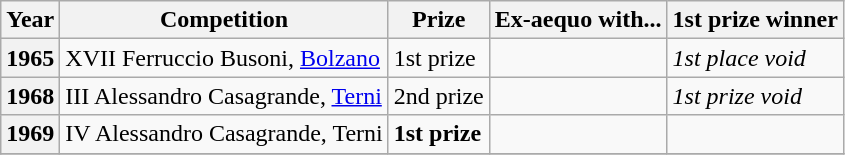<table class="wikitable">
<tr>
<th>Year</th>
<th>Competition</th>
<th>Prize</th>
<th>Ex-aequo with...</th>
<th>1st prize winner</th>
</tr>
<tr>
<th>1965</th>
<td> XVII Ferruccio Busoni, <a href='#'>Bolzano</a></td>
<td>1st prize</td>
<td></td>
<td><em>1st place void</em></td>
</tr>
<tr>
<th>1968</th>
<td> III Alessandro Casagrande, <a href='#'>Terni</a></td>
<td>2nd prize</td>
<td></td>
<td><em>1st prize void</em></td>
</tr>
<tr>
<th>1969</th>
<td> IV Alessandro Casagrande, Terni</td>
<td><strong>1st prize</strong></td>
<td></td>
<td></td>
</tr>
<tr>
</tr>
</table>
